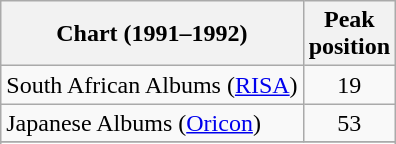<table class="wikitable sortable">
<tr>
<th align="left">Chart (1991–1992)</th>
<th align="left">Peak<br>position</th>
</tr>
<tr>
<td align="left">South African Albums (<a href='#'>RISA</a>)</td>
<td align="center">19</td>
</tr>
<tr>
<td align=left>Japanese Albums (<a href='#'>Oricon</a>)</td>
<td align="center">53</td>
</tr>
<tr>
</tr>
<tr>
</tr>
</table>
